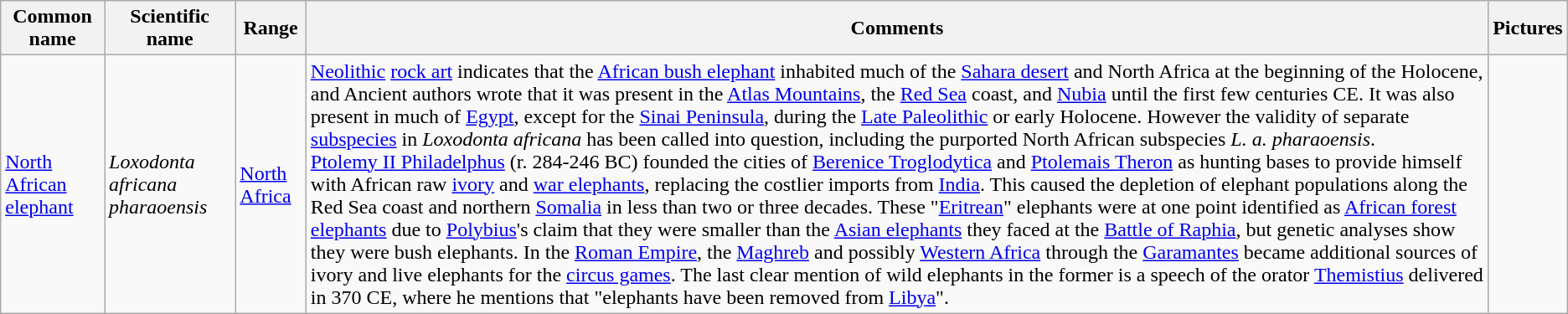<table class="wikitable">
<tr>
<th>Common name</th>
<th>Scientific name</th>
<th>Range</th>
<th class="unsortable">Comments</th>
<th class="unsortable">Pictures</th>
</tr>
<tr>
<td><a href='#'>North African elephant</a></td>
<td><em>Loxodonta africana pharaoensis</em></td>
<td><a href='#'>North Africa</a></td>
<td><a href='#'>Neolithic</a> <a href='#'>rock art</a> indicates that the <a href='#'>African bush elephant</a> inhabited much of the <a href='#'>Sahara desert</a> and North Africa at the beginning of the Holocene, and Ancient authors wrote that it was present in the <a href='#'>Atlas Mountains</a>, the <a href='#'>Red Sea</a> coast, and <a href='#'>Nubia</a> until the first few centuries CE. It was also present in much of <a href='#'>Egypt</a>, except for the <a href='#'>Sinai Peninsula</a>, during the <a href='#'>Late Paleolithic</a> or early Holocene. However the validity of separate <a href='#'>subspecies</a> in <em>Loxodonta africana</em> has been called into question, including the purported North African subspecies <em>L. a. pharaoensis</em>.<br><a href='#'>Ptolemy II Philadelphus</a> (r. 284-246 BC) founded the cities of <a href='#'>Berenice Troglodytica</a> and <a href='#'>Ptolemais Theron</a> as hunting bases to provide himself with African raw <a href='#'>ivory</a> and <a href='#'>war elephants</a>, replacing the costlier imports from <a href='#'>India</a>. This caused the depletion of elephant populations along the Red Sea coast and northern <a href='#'>Somalia</a> in less than two or three decades. These "<a href='#'>Eritrean</a>" elephants were at one point identified as <a href='#'>African forest elephants</a> due to <a href='#'>Polybius</a>'s claim that they were smaller than the <a href='#'>Asian elephants</a> they faced at the <a href='#'>Battle of Raphia</a>, but genetic analyses show they were bush elephants. In the <a href='#'>Roman Empire</a>, the <a href='#'>Maghreb</a> and possibly <a href='#'>Western Africa</a> through the <a href='#'>Garamantes</a> became additional sources of ivory and live elephants for the <a href='#'>circus games</a>. The last clear mention of wild elephants in the former is a speech of the orator <a href='#'>Themistius</a> delivered in 370 CE, where he mentions that "elephants have been removed from <a href='#'>Libya</a>".</td>
<td></td>
</tr>
</table>
